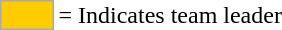<table>
<tr>
<td style="background:#fc0; border:1px solid #aaa; width:2em;"></td>
<td>= Indicates team leader</td>
</tr>
</table>
